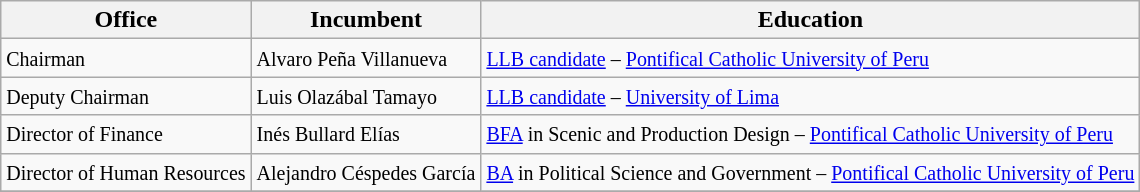<table class="wikitable sortable" style="text-align:left">
<tr>
<th>Office</th>
<th>Incumbent</th>
<th>Education</th>
</tr>
<tr>
<td><small>Chairman</small></td>
<td><small>Alvaro Peña Villanueva</small></td>
<td><small><a href='#'>LLB candidate</a> – <a href='#'>Pontifical Catholic University of Peru</a></small></td>
</tr>
<tr>
<td><small>Deputy Chairman</small></td>
<td><small>Luis Olazábal Tamayo</small></td>
<td><small><a href='#'>LLB candidate</a> –  <a href='#'>University of Lima</a></small></td>
</tr>
<tr>
<td><small>Director of Finance</small></td>
<td><small>Inés Bullard Elías</small></td>
<td><small><a href='#'>BFA</a> in Scenic and Production Design – <a href='#'>Pontifical Catholic University of Peru</a></small></td>
</tr>
<tr>
<td><small>Director of Human Resources</small></td>
<td><small>Alejandro Céspedes García</small></td>
<td><small><a href='#'>BA</a> in Political Science and Government –  <a href='#'>Pontifical Catholic University of Peru</a></small></td>
</tr>
<tr>
</tr>
</table>
